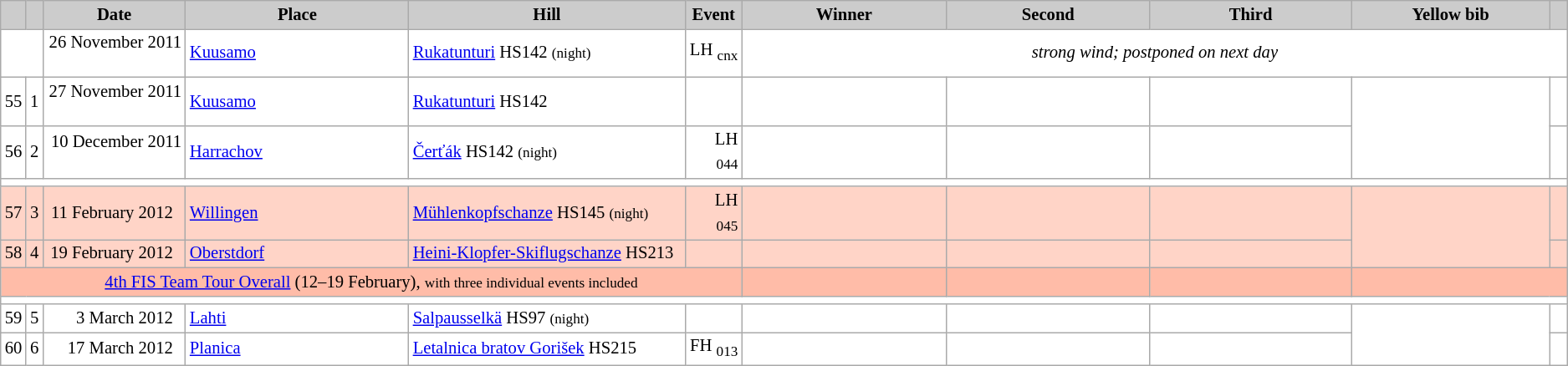<table class="wikitable plainrowheaders" style="background:#fff; font-size:86%; line-height:16px; border:grey solid 1px; border-collapse:collapse;">
<tr style="background:#ccc; text-align:center;">
<th scope="col" style="background:#ccc; width=20 px;"></th>
<th scope="col" style="background:#ccc; width=30 px;"></th>
<th scope="col" style="background:#ccc; width:120px;">Date</th>
<th scope="col" style="background:#ccc; width:200px;">Place</th>
<th scope="col" style="background:#ccc; width:240px;">Hill</th>
<th scope="col" style="background:#ccc; width:40px;">Event</th>
<th scope="col" style="background:#ccc; width:185px;">Winner</th>
<th scope="col" style="background:#ccc; width:185px;">Second</th>
<th scope="col" style="background:#ccc; width:185px;">Third</th>
<th scope="col" style="background:#ccc; width:180px;">Yellow bib</th>
<th scope="col" style="background:#ccc; width:10px;"></th>
</tr>
<tr>
<td colspan=2></td>
<td align=right>26 November 2011  </td>
<td> <a href='#'>Kuusamo</a></td>
<td><a href='#'>Rukatunturi</a> HS142 <small>(night)</small></td>
<td align=right>LH <sub>cnx</sub></td>
<td colspan=5 align=center><em>strong wind; postponed on next day</em></td>
</tr>
<tr>
<td align=center>55</td>
<td align=center>1</td>
<td align=right>27 November 2011  </td>
<td> <a href='#'>Kuusamo</a></td>
<td><a href='#'>Rukatunturi</a> HS142</td>
<td align=right></td>
<td></td>
<td></td>
<td></td>
<td rowspan=2></td>
<td></td>
</tr>
<tr>
<td align=center>56</td>
<td align=center>2</td>
<td align=right>10 December 2011  </td>
<td> <a href='#'>Harrachov</a></td>
<td><a href='#'>Čerťák</a> HS142 <small>(night)</small></td>
<td align=right>LH <sub>044</sub></td>
<td></td>
<td></td>
<td></td>
<td></td>
</tr>
<tr>
<td colspan=11></td>
</tr>
<tr bgcolor=#FFD4C7>
<td align=center>57</td>
<td align=center>3</td>
<td align=right>11 February 2012  </td>
<td> <a href='#'>Willingen</a></td>
<td><a href='#'>Mühlenkopfschanze</a> HS145 <small>(night)</small></td>
<td align=right>LH <sub>045</sub></td>
<td></td>
<td></td>
<td></td>
<td rowspan=2></td>
<td></td>
</tr>
<tr bgcolor=#FFD4C7>
<td align=center>58</td>
<td align=center>4</td>
<td align=right>19 February 2012  </td>
<td> <a href='#'>Oberstdorf</a></td>
<td><a href='#'>Heini-Klopfer-Skiflugschanze</a> HS213</td>
<td align=right></td>
<td></td>
<td></td>
<td></td>
<td></td>
</tr>
<tr bgcolor=#FFBCA8>
<td colspan=6 align=center><a href='#'>4th FIS Team Tour Overall</a> (12–19 February), <small>with three individual events included</small></td>
<td></td>
<td></td>
<td></td>
<td colspan=2></td>
</tr>
<tr>
<td colspan=11></td>
</tr>
<tr>
<td align=center>59</td>
<td align=center>5</td>
<td align=right>3 March 2012  </td>
<td> <a href='#'>Lahti</a></td>
<td><a href='#'>Salpausselkä</a> HS97 <small>(night)</small></td>
<td align=right></td>
<td></td>
<td></td>
<td></td>
<td rowspan=2></td>
<td></td>
</tr>
<tr>
<td align=center>60</td>
<td align=center>6</td>
<td align=right>17 March 2012  </td>
<td> <a href='#'>Planica</a></td>
<td><a href='#'>Letalnica bratov Gorišek</a> HS215</td>
<td align=right>FH <sub>013</sub></td>
<td></td>
<td></td>
<td></td>
<td></td>
</tr>
</table>
